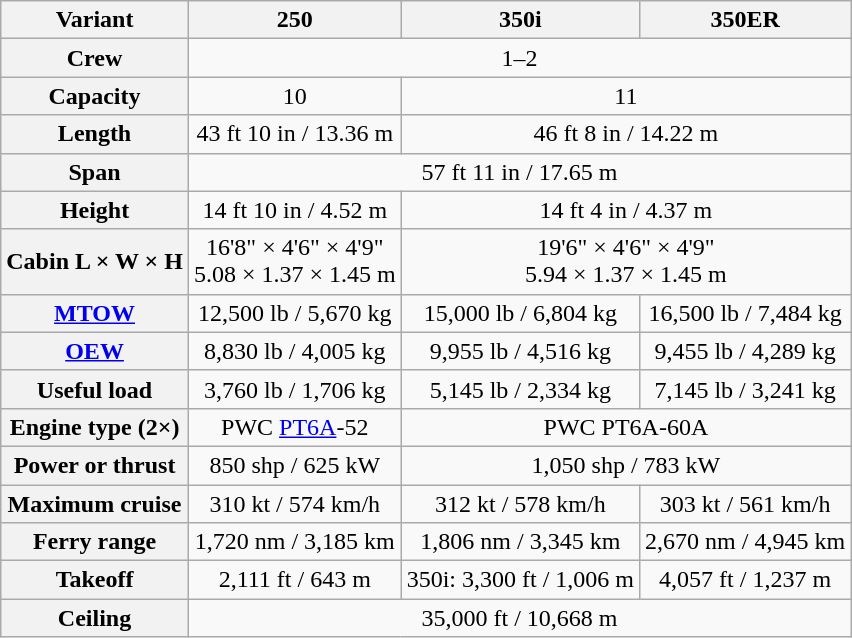<table class="wikitable" style="text-align: center">
<tr>
<th>Variant</th>
<th>250</th>
<th>350i</th>
<th>350ER</th>
</tr>
<tr>
<th>Crew</th>
<td colspan=3>1–2</td>
</tr>
<tr>
<th>Capacity</th>
<td>10</td>
<td colspan=2>11</td>
</tr>
<tr>
<th>Length</th>
<td>43 ft 10 in / 13.36 m</td>
<td colspan=2>46 ft 8 in / 14.22 m</td>
</tr>
<tr>
<th>Span</th>
<td colspan=3>57 ft 11 in / 17.65 m</td>
</tr>
<tr>
<th>Height</th>
<td>14 ft 10 in / 4.52 m</td>
<td colspan=2>14 ft 4 in / 4.37 m</td>
</tr>
<tr>
<th>Cabin L × W × H</th>
<td>16'8" × 4'6" × 4'9" <br> 5.08 × 1.37 × 1.45 m</td>
<td colspan=2>19'6" × 4'6" × 4'9" <br> 5.94 × 1.37 × 1.45 m</td>
</tr>
<tr>
<th><a href='#'>MTOW</a></th>
<td>12,500 lb / 5,670 kg</td>
<td>15,000 lb / 6,804 kg</td>
<td>16,500 lb / 7,484 kg</td>
</tr>
<tr>
<th><a href='#'>OEW</a></th>
<td>8,830 lb / 4,005 kg</td>
<td>9,955 lb / 4,516 kg</td>
<td>9,455 lb / 4,289 kg</td>
</tr>
<tr>
<th>Useful load</th>
<td>3,760 lb / 1,706 kg</td>
<td>5,145 lb / 2,334 kg</td>
<td>7,145 lb / 3,241 kg</td>
</tr>
<tr>
<th>Engine type (2×)</th>
<td>PWC <a href='#'>PT6A</a>-52</td>
<td colspan=2>PWC PT6A-60A</td>
</tr>
<tr>
<th>Power or thrust</th>
<td>850 shp / 625 kW</td>
<td colspan=2>1,050 shp / 783 kW</td>
</tr>
<tr>
<th>Maximum cruise</th>
<td>310 kt / 574 km/h</td>
<td>312 kt / 578 km/h</td>
<td>303 kt / 561 km/h</td>
</tr>
<tr>
<th>Ferry range</th>
<td>1,720 nm / 3,185 km</td>
<td>1,806 nm / 3,345 km</td>
<td>2,670 nm / 4,945 km</td>
</tr>
<tr>
<th>Takeoff</th>
<td>2,111 ft / 643 m</td>
<td>350i: 3,300 ft / 1,006 m</td>
<td>4,057 ft / 1,237 m</td>
</tr>
<tr>
<th>Ceiling</th>
<td colspan=3>35,000 ft / 10,668 m</td>
</tr>
</table>
